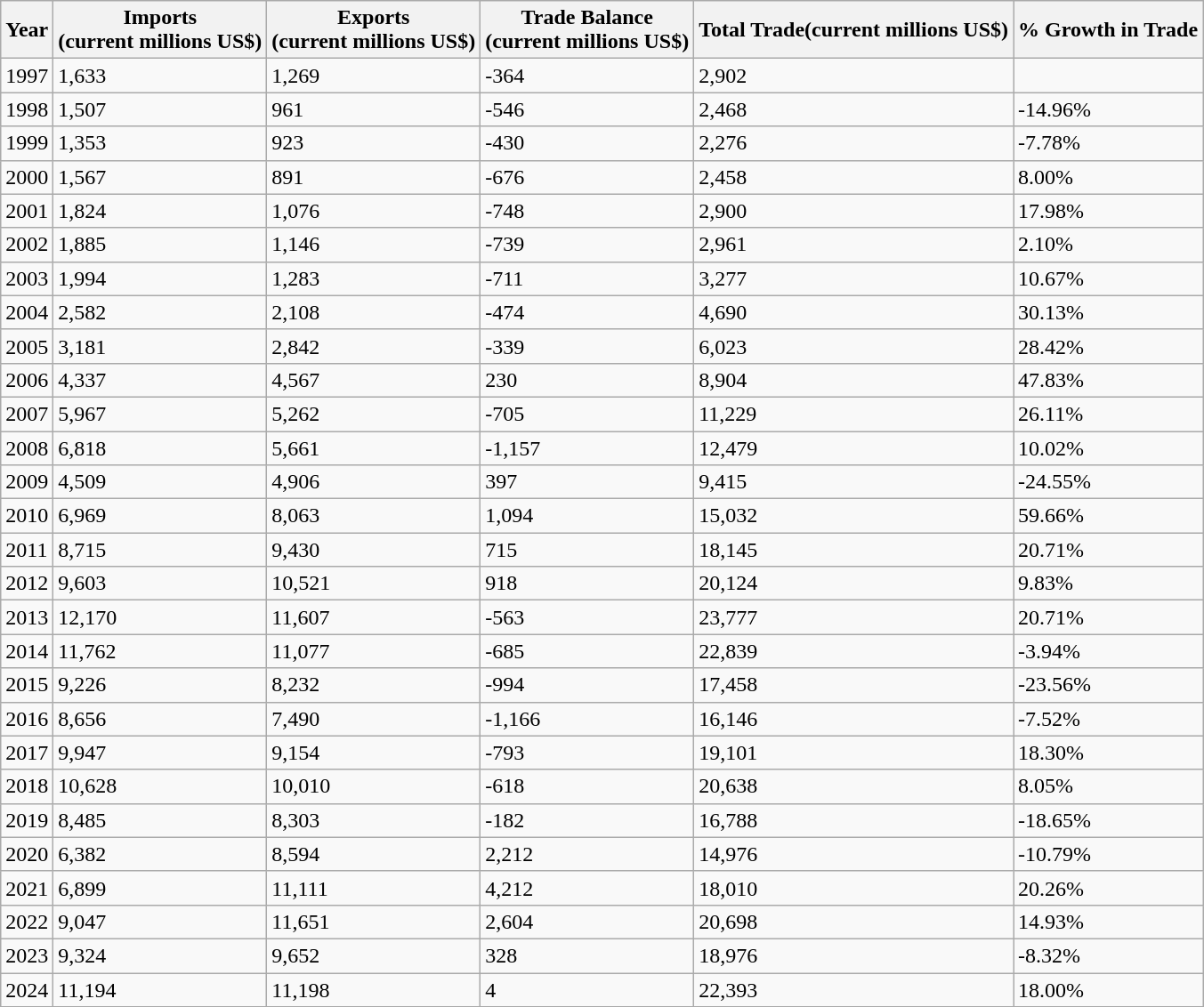<table class="wikitable sortable">
<tr>
<th>Year</th>
<th>Imports<br>(current millions US$)<br></th>
<th>Exports<br>(current millions US$)<br></th>
<th>Trade Balance<br>(current millions US$)</th>
<th><strong>Total Trade(current millions US$)</strong></th>
<th><strong>% Growth in Trade</strong></th>
</tr>
<tr>
<td>1997</td>
<td>1,633</td>
<td>1,269</td>
<td>-364</td>
<td>2,902</td>
<td></td>
</tr>
<tr>
<td>1998</td>
<td>1,507</td>
<td>961</td>
<td>-546</td>
<td>2,468</td>
<td> -14.96%</td>
</tr>
<tr>
<td>1999</td>
<td>1,353</td>
<td>923</td>
<td>-430</td>
<td>2,276</td>
<td> -7.78%</td>
</tr>
<tr>
<td>2000</td>
<td>1,567</td>
<td>891</td>
<td>-676</td>
<td>2,458</td>
<td>  8.00%</td>
</tr>
<tr>
<td>2001</td>
<td>1,824</td>
<td>1,076</td>
<td>-748</td>
<td>2,900</td>
<td>  17.98%</td>
</tr>
<tr>
<td>2002</td>
<td>1,885</td>
<td>1,146</td>
<td>-739</td>
<td>2,961</td>
<td>  2.10%</td>
</tr>
<tr>
<td>2003</td>
<td>1,994</td>
<td>1,283</td>
<td>-711</td>
<td>3,277</td>
<td>  10.67%</td>
</tr>
<tr>
<td>2004</td>
<td>2,582</td>
<td>2,108</td>
<td>-474</td>
<td>4,690</td>
<td>  30.13%</td>
</tr>
<tr>
<td>2005</td>
<td>3,181</td>
<td>2,842</td>
<td>-339</td>
<td>6,023</td>
<td>  28.42%</td>
</tr>
<tr>
<td>2006</td>
<td>4,337</td>
<td>4,567</td>
<td>230</td>
<td>8,904</td>
<td>  47.83%</td>
</tr>
<tr>
<td>2007</td>
<td>5,967</td>
<td>5,262</td>
<td>-705</td>
<td>11,229</td>
<td>  26.11%</td>
</tr>
<tr>
<td>2008</td>
<td>6,818</td>
<td>5,661</td>
<td>-1,157</td>
<td>12,479</td>
<td>  10.02%</td>
</tr>
<tr>
<td>2009</td>
<td>4,509</td>
<td>4,906</td>
<td>397</td>
<td>9,415</td>
<td> -24.55%</td>
</tr>
<tr>
<td>2010</td>
<td>6,969</td>
<td>8,063</td>
<td>1,094</td>
<td>15,032</td>
<td>  59.66%</td>
</tr>
<tr>
<td>2011</td>
<td>8,715</td>
<td>9,430</td>
<td>715</td>
<td>18,145</td>
<td>  20.71%</td>
</tr>
<tr>
<td>2012</td>
<td>9,603</td>
<td>10,521</td>
<td>918</td>
<td>20,124</td>
<td>  9.83%</td>
</tr>
<tr>
<td>2013</td>
<td>12,170</td>
<td>11,607</td>
<td>-563</td>
<td>23,777</td>
<td>  20.71%</td>
</tr>
<tr>
<td>2014</td>
<td>11,762</td>
<td>11,077</td>
<td>-685</td>
<td>22,839</td>
<td> -3.94%</td>
</tr>
<tr>
<td>2015</td>
<td>9,226</td>
<td>8,232</td>
<td>-994</td>
<td>17,458</td>
<td> -23.56%</td>
</tr>
<tr>
<td>2016</td>
<td>8,656</td>
<td>7,490</td>
<td>-1,166</td>
<td>16,146</td>
<td> -7.52%</td>
</tr>
<tr>
<td>2017</td>
<td>9,947</td>
<td>9,154</td>
<td>-793</td>
<td>19,101</td>
<td>  18.30%</td>
</tr>
<tr>
<td>2018</td>
<td>10,628</td>
<td>10,010</td>
<td>-618</td>
<td>20,638</td>
<td>  8.05%</td>
</tr>
<tr>
<td>2019</td>
<td>8,485</td>
<td>8,303</td>
<td>-182</td>
<td>16,788</td>
<td> -18.65%</td>
</tr>
<tr>
<td>2020</td>
<td>6,382</td>
<td>8,594</td>
<td>2,212</td>
<td>14,976</td>
<td> -10.79%</td>
</tr>
<tr>
<td>2021</td>
<td>6,899</td>
<td>11,111</td>
<td>4,212</td>
<td>18,010</td>
<td>  20.26%</td>
</tr>
<tr>
<td>2022</td>
<td>9,047</td>
<td>11,651</td>
<td>2,604</td>
<td>20,698</td>
<td>  14.93%</td>
</tr>
<tr>
<td>2023</td>
<td>9,324</td>
<td>9,652</td>
<td>328</td>
<td>18,976</td>
<td> -8.32%</td>
</tr>
<tr>
<td>2024</td>
<td>11,194</td>
<td>11,198</td>
<td>4</td>
<td>22,393</td>
<td>  18.00%</td>
</tr>
</table>
